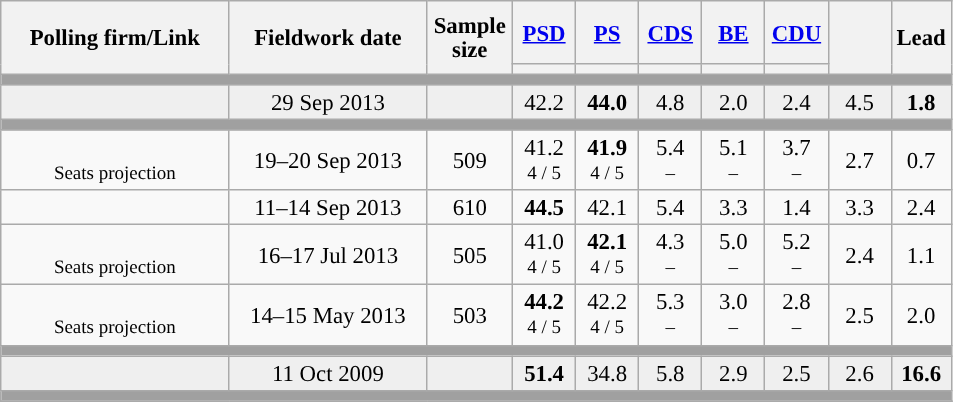<table class="wikitable collapsible sortable" style="text-align:center; font-size:95%; line-height:16px;">
<tr style="height:42px;">
<th style="width:145px;" rowspan="2">Polling firm/Link</th>
<th style="width:125px;" rowspan="2">Fieldwork date</th>
<th class="unsortable" style="width:50px;" rowspan="2">Sample size</th>
<th class="unsortable" style="width:35px;"><a href='#'>PSD</a></th>
<th class="unsortable" style="width:35px;"><a href='#'>PS</a></th>
<th class="unsortable" style="width:35px;"><a href='#'>CDS</a></th>
<th class="unsortable" style="width:35px;"><a href='#'>BE</a></th>
<th class="unsortable" style="width:35px;"><a href='#'>CDU</a></th>
<th class="unsortable" style="width:35px;" rowspan="2"></th>
<th class="unsortable" style="width:30px;" rowspan="2">Lead</th>
</tr>
<tr>
<th class="unsortable" style="color:inherit;background:"></th>
<th class="unsortable" style="color:inherit;background:"></th>
<th class="unsortable" style="color:inherit;background:"></th>
<th class="unsortable" style="color:inherit;background:"></th>
<th class="unsortable" style="color:inherit;background:"></th>
</tr>
<tr>
<td colspan="13" style="background:#A0A0A0"></td>
</tr>
<tr style="background:#EFEFEF;">
<td><strong></strong></td>
<td data-sort-value="2019-10-06">29 Sep 2013</td>
<td></td>
<td>42.2<br></td>
<td><strong>44.0</strong><br></td>
<td>4.8<br></td>
<td>2.0<br></td>
<td>2.4<br></td>
<td>4.5</td>
<td style="background:"><strong>1.8</strong></td>
</tr>
<tr>
<td colspan="13" style="background:#A0A0A0"></td>
</tr>
<tr>
<td align="center"><br><small>Seats projection</small></td>
<td align="center">19–20 Sep 2013</td>
<td>509</td>
<td align="center">41.2<br><small>4 / 5 </small></td>
<td align="center" ><strong>41.9</strong><br><small>4 / 5 </small></td>
<td align="center">5.4<br><small> –  </small></td>
<td align="center">5.1<br><small>– </small></td>
<td align="center">3.7<br><small>– </small></td>
<td align="center">2.7</td>
<td style="background:">0.7</td>
</tr>
<tr>
<td align="center"></td>
<td align="center">11–14 Sep 2013</td>
<td>610</td>
<td align="center" ><strong>44.5</strong></td>
<td align="center">42.1</td>
<td align="center">5.4</td>
<td align="center">3.3</td>
<td align="center">1.4</td>
<td align="center">3.3</td>
<td style="background:">2.4</td>
</tr>
<tr>
<td align="center"><br><small>Seats projection</small></td>
<td align="center">16–17 Jul 2013</td>
<td>505</td>
<td align="center">41.0<br><small>4 / 5 </small></td>
<td align="center" ><strong>42.1</strong><br><small>4 / 5 </small></td>
<td align="center">4.3<br><small> –  </small></td>
<td align="center">5.0<br><small>– </small></td>
<td align="center">5.2<br><small>– </small></td>
<td align="center">2.4</td>
<td style="background:">1.1</td>
</tr>
<tr>
<td align="center"><br><small>Seats projection</small></td>
<td align="center">14–15 May 2013</td>
<td>503</td>
<td align="center" ><strong>44.2</strong><br><small>4 / 5 </small></td>
<td align="center">42.2<br><small>4 / 5 </small></td>
<td align="center">5.3<br><small> – </small></td>
<td align="center">3.0<br><small> – </small></td>
<td align="center">2.8<br><small> – </small></td>
<td align="center">2.5</td>
<td style="background:">2.0</td>
</tr>
<tr>
<td colspan="13" style="background:#A0A0A0"></td>
</tr>
<tr style="background:#EFEFEF;">
<td><strong></strong></td>
<td data-sort-value="2019-10-06">11 Oct 2009</td>
<td></td>
<td><strong>51.4</strong><br></td>
<td>34.8<br></td>
<td>5.8<br></td>
<td>2.9<br></td>
<td>2.5<br></td>
<td>2.6</td>
<td style="background:"><strong>16.6</strong></td>
</tr>
<tr>
<td colspan="13" style="background:#A0A0A0"></td>
</tr>
<tr>
</tr>
</table>
